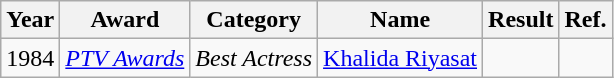<table class="wikitable">
<tr>
<th>Year</th>
<th>Award</th>
<th>Category</th>
<th>Name</th>
<th>Result</th>
<th>Ref.</th>
</tr>
<tr>
<td>1984</td>
<td><em><a href='#'>PTV Awards</a></em></td>
<td><em>Best Actress</em></td>
<td><a href='#'>Khalida Riyasat</a></td>
<td></td>
<td></td>
</tr>
</table>
